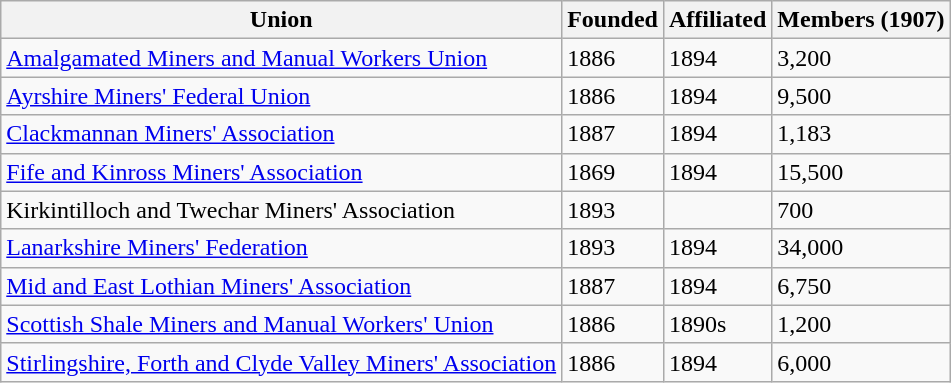<table class="wikitable sortable">
<tr>
<th>Union</th>
<th>Founded</th>
<th>Affiliated</th>
<th>Members (1907)</th>
</tr>
<tr>
<td><a href='#'>Amalgamated Miners and Manual Workers Union</a></td>
<td>1886</td>
<td>1894</td>
<td>3,200</td>
</tr>
<tr>
<td><a href='#'>Ayrshire Miners' Federal Union</a></td>
<td>1886</td>
<td>1894</td>
<td>9,500</td>
</tr>
<tr>
<td><a href='#'>Clackmannan Miners' Association</a></td>
<td>1887</td>
<td>1894</td>
<td>1,183</td>
</tr>
<tr>
<td><a href='#'>Fife and Kinross Miners' Association</a></td>
<td>1869</td>
<td>1894</td>
<td>15,500</td>
</tr>
<tr>
<td>Kirkintilloch and Twechar Miners' Association</td>
<td>1893</td>
<td></td>
<td>700</td>
</tr>
<tr>
<td><a href='#'>Lanarkshire Miners' Federation</a></td>
<td>1893</td>
<td>1894</td>
<td>34,000</td>
</tr>
<tr>
<td><a href='#'>Mid and East Lothian Miners' Association</a></td>
<td>1887</td>
<td>1894</td>
<td>6,750</td>
</tr>
<tr>
<td><a href='#'>Scottish Shale Miners and Manual Workers' Union</a></td>
<td>1886</td>
<td>1890s</td>
<td>1,200</td>
</tr>
<tr>
<td><a href='#'>Stirlingshire, Forth and Clyde Valley Miners' Association</a></td>
<td>1886</td>
<td>1894</td>
<td>6,000</td>
</tr>
</table>
